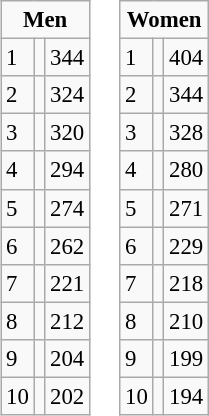<table style="margin: 1em auto;">
<tr valign="top">
<td><br><table class="wikitable" style="font-size: 95%">
<tr>
<td colspan="3" style="text-align:center;"><strong>Men</strong></td>
</tr>
<tr>
<td>1</td>
<td align="left"></td>
<td>344</td>
</tr>
<tr>
<td>2</td>
<td align="left"></td>
<td>324</td>
</tr>
<tr>
<td>3</td>
<td align="left"></td>
<td>320</td>
</tr>
<tr>
<td>4</td>
<td align="left"></td>
<td>294</td>
</tr>
<tr>
<td>5</td>
<td style="text-align:left;"></td>
<td>274</td>
</tr>
<tr>
<td>6</td>
<td style="text-align:left;"></td>
<td>262</td>
</tr>
<tr>
<td>7</td>
<td style="text-align:left;"></td>
<td>221</td>
</tr>
<tr>
<td>8</td>
<td style="text-align:left;"></td>
<td>212</td>
</tr>
<tr>
<td>9</td>
<td style="text-align:left;"></td>
<td>204</td>
</tr>
<tr>
<td>10</td>
<td style="text-align:left;"></td>
<td>202</td>
</tr>
</table>
</td>
<td><br><table class="wikitable" style="font-size: 95%">
<tr>
<td colspan="3" style="text-align:center;"><strong>Women</strong></td>
</tr>
<tr>
<td>1</td>
<td align="left"></td>
<td>404</td>
</tr>
<tr>
<td>2</td>
<td align="left"></td>
<td>344</td>
</tr>
<tr>
<td>3</td>
<td align="left"></td>
<td>328</td>
</tr>
<tr>
<td>4</td>
<td style="text-align:left;"></td>
<td>280</td>
</tr>
<tr>
<td>5</td>
<td style="text-align:left;"></td>
<td>271</td>
</tr>
<tr>
<td>6</td>
<td align="left"></td>
<td>229</td>
</tr>
<tr>
<td>7</td>
<td style="text-align:left;"></td>
<td>218</td>
</tr>
<tr>
<td>8</td>
<td style="text-align:left;"></td>
<td>210</td>
</tr>
<tr>
<td>9</td>
<td style="text-align:left;"></td>
<td>199</td>
</tr>
<tr>
<td>10</td>
<td style="text-align:left;"></td>
<td>194</td>
</tr>
</table>
</td>
<td></td>
</tr>
</table>
